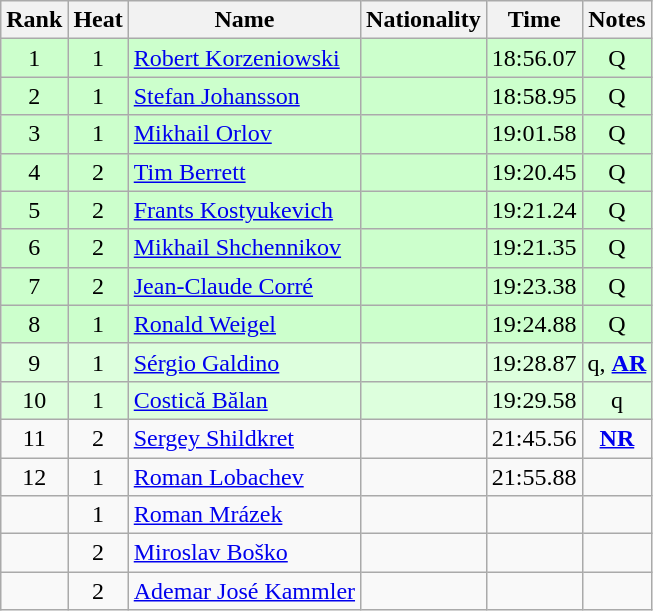<table class="wikitable sortable" style="text-align:center">
<tr>
<th>Rank</th>
<th>Heat</th>
<th>Name</th>
<th>Nationality</th>
<th>Time</th>
<th>Notes</th>
</tr>
<tr bgcolor=ccffcc>
<td>1</td>
<td>1</td>
<td align="left"><a href='#'>Robert Korzeniowski</a></td>
<td align=left></td>
<td>18:56.07</td>
<td>Q</td>
</tr>
<tr bgcolor=ccffcc>
<td>2</td>
<td>1</td>
<td align="left"><a href='#'>Stefan Johansson</a></td>
<td align=left></td>
<td>18:58.95</td>
<td>Q</td>
</tr>
<tr bgcolor=ccffcc>
<td>3</td>
<td>1</td>
<td align="left"><a href='#'>Mikhail Orlov</a></td>
<td align=left></td>
<td>19:01.58</td>
<td>Q</td>
</tr>
<tr bgcolor=ccffcc>
<td>4</td>
<td>2</td>
<td align="left"><a href='#'>Tim Berrett</a></td>
<td align=left></td>
<td>19:20.45</td>
<td>Q</td>
</tr>
<tr bgcolor=ccffcc>
<td>5</td>
<td>2</td>
<td align="left"><a href='#'>Frants Kostyukevich</a></td>
<td align=left></td>
<td>19:21.24</td>
<td>Q</td>
</tr>
<tr bgcolor=ccffcc>
<td>6</td>
<td>2</td>
<td align="left"><a href='#'>Mikhail Shchennikov</a></td>
<td align=left></td>
<td>19:21.35</td>
<td>Q</td>
</tr>
<tr bgcolor=ccffcc>
<td>7</td>
<td>2</td>
<td align="left"><a href='#'>Jean-Claude Corré</a></td>
<td align=left></td>
<td>19:23.38</td>
<td>Q</td>
</tr>
<tr bgcolor=ccffcc>
<td>8</td>
<td>1</td>
<td align="left"><a href='#'>Ronald Weigel</a></td>
<td align=left></td>
<td>19:24.88</td>
<td>Q</td>
</tr>
<tr bgcolor=ddffdd>
<td>9</td>
<td>1</td>
<td align="left"><a href='#'>Sérgio Galdino</a></td>
<td align=left></td>
<td>19:28.87</td>
<td>q, <strong><a href='#'>AR</a></strong></td>
</tr>
<tr bgcolor=ddffdd>
<td>10</td>
<td>1</td>
<td align="left"><a href='#'>Costică Bălan</a></td>
<td align=left></td>
<td>19:29.58</td>
<td>q</td>
</tr>
<tr>
<td>11</td>
<td>2</td>
<td align="left"><a href='#'>Sergey Shildkret</a></td>
<td align=left></td>
<td>21:45.56</td>
<td><strong><a href='#'>NR</a></strong></td>
</tr>
<tr>
<td>12</td>
<td>1</td>
<td align="left"><a href='#'>Roman Lobachev</a></td>
<td align=left></td>
<td>21:55.88</td>
<td></td>
</tr>
<tr>
<td></td>
<td>1</td>
<td align="left"><a href='#'>Roman Mrázek</a></td>
<td align=left></td>
<td></td>
<td></td>
</tr>
<tr>
<td></td>
<td>2</td>
<td align="left"><a href='#'>Miroslav Boško</a></td>
<td align=left></td>
<td></td>
<td></td>
</tr>
<tr>
<td></td>
<td>2</td>
<td align="left"><a href='#'>Ademar José Kammler</a></td>
<td align=left></td>
<td></td>
<td></td>
</tr>
</table>
